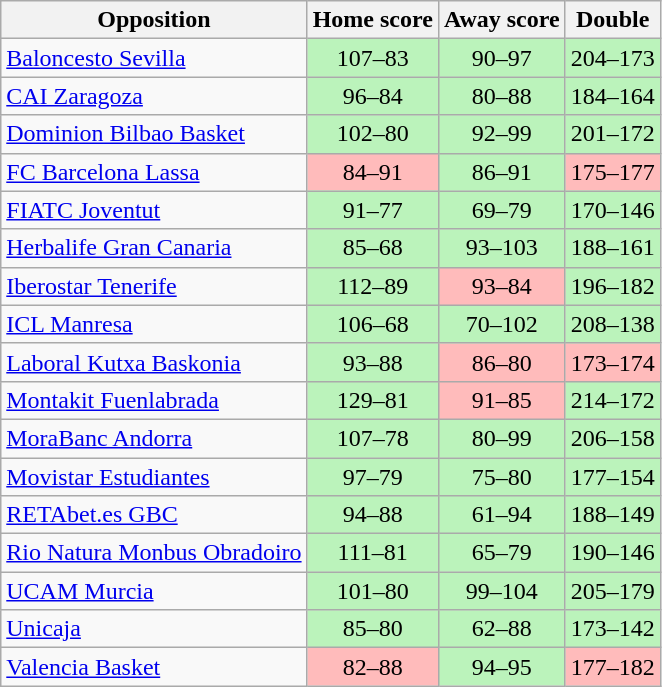<table class="wikitable" style="text-align: center">
<tr>
<th>Opposition</th>
<th>Home score</th>
<th>Away score</th>
<th>Double</th>
</tr>
<tr>
<td align="left"><a href='#'>Baloncesto Sevilla</a></td>
<td bgcolor=#BBF3BB>107–83</td>
<td bgcolor=#BBF3BB>90–97</td>
<td bgcolor=#BBF3BB>204–173</td>
</tr>
<tr>
<td align="left"><a href='#'>CAI Zaragoza</a></td>
<td bgcolor=#BBF3BB>96–84</td>
<td bgcolor=#BBF3BB>80–88</td>
<td bgcolor=#BBF3BB>184–164</td>
</tr>
<tr>
<td align="left"><a href='#'>Dominion Bilbao Basket</a></td>
<td bgcolor=#BBF3BB>102–80</td>
<td bgcolor=#BBF3BB>92–99</td>
<td bgcolor=#BBF3BB>201–172</td>
</tr>
<tr>
<td align="left"><a href='#'>FC Barcelona Lassa</a></td>
<td bgcolor=#FFBBBB>84–91</td>
<td bgcolor=#BBF3BB>86–91</td>
<td bgcolor=#FFBBBB>175–177</td>
</tr>
<tr>
<td align="left"><a href='#'>FIATC Joventut</a></td>
<td bgcolor=#BBF3BB>91–77</td>
<td bgcolor=#BBF3BB>69–79</td>
<td bgcolor=#BBF3BB>170–146</td>
</tr>
<tr>
<td align="left"><a href='#'>Herbalife Gran Canaria</a></td>
<td bgcolor=#BBF3BB>85–68</td>
<td bgcolor=#BBF3BB>93–103</td>
<td bgcolor=#BBF3BB>188–161</td>
</tr>
<tr>
<td align="left"><a href='#'>Iberostar Tenerife</a></td>
<td bgcolor=#BBF3BB>112–89</td>
<td bgcolor=#FFBBBB>93–84</td>
<td bgcolor=#BBF3BB>196–182</td>
</tr>
<tr>
<td align="left"><a href='#'>ICL Manresa</a></td>
<td bgcolor=#BBF3BB>106–68</td>
<td bgcolor=#BBF3BB>70–102</td>
<td bgcolor=#BBF3BB>208–138</td>
</tr>
<tr>
<td align="left"><a href='#'>Laboral Kutxa Baskonia</a></td>
<td bgcolor=#BBF3BB>93–88</td>
<td bgcolor=#FFBBBB>86–80</td>
<td bgcolor=#FFBBBB>173–174</td>
</tr>
<tr>
<td align="left"><a href='#'>Montakit Fuenlabrada</a></td>
<td bgcolor=#BBF3BB>129–81</td>
<td bgcolor=#FFBBBB>91–85</td>
<td bgcolor=#BBF3BB>214–172</td>
</tr>
<tr>
<td align="left"><a href='#'>MoraBanc Andorra</a></td>
<td bgcolor=#BBF3BB>107–78</td>
<td bgcolor=#BBF3BB>80–99</td>
<td bgcolor=#BBF3BB>206–158</td>
</tr>
<tr>
<td align="left"><a href='#'>Movistar Estudiantes</a></td>
<td bgcolor=#BBF3BB>97–79</td>
<td bgcolor=#BBF3BB>75–80</td>
<td bgcolor=#BBF3BB>177–154</td>
</tr>
<tr>
<td align="left"><a href='#'>RETAbet.es GBC</a></td>
<td bgcolor=#BBF3BB>94–88</td>
<td bgcolor=#BBF3BB>61–94</td>
<td bgcolor=#BBF3BB>188–149</td>
</tr>
<tr>
<td align="left"><a href='#'>Rio Natura Monbus Obradoiro</a></td>
<td bgcolor=#BBF3BB>111–81</td>
<td bgcolor=#BBF3BB>65–79</td>
<td bgcolor=#BBF3BB>190–146</td>
</tr>
<tr>
<td align="left"><a href='#'>UCAM Murcia</a></td>
<td bgcolor=#BBF3BB>101–80</td>
<td bgcolor=#BBF3BB>99–104</td>
<td bgcolor=#BBF3BB>205–179</td>
</tr>
<tr>
<td align="left"><a href='#'>Unicaja</a></td>
<td bgcolor=#BBF3BB>85–80</td>
<td bgcolor=#BBF3BB>62–88</td>
<td bgcolor=#BBF3BB>173–142</td>
</tr>
<tr>
<td align="left"><a href='#'>Valencia Basket</a></td>
<td bgcolor=#FFBBBB>82–88</td>
<td bgcolor=#BBF3BB>94–95</td>
<td bgcolor=#FFBBBB>177–182</td>
</tr>
</table>
